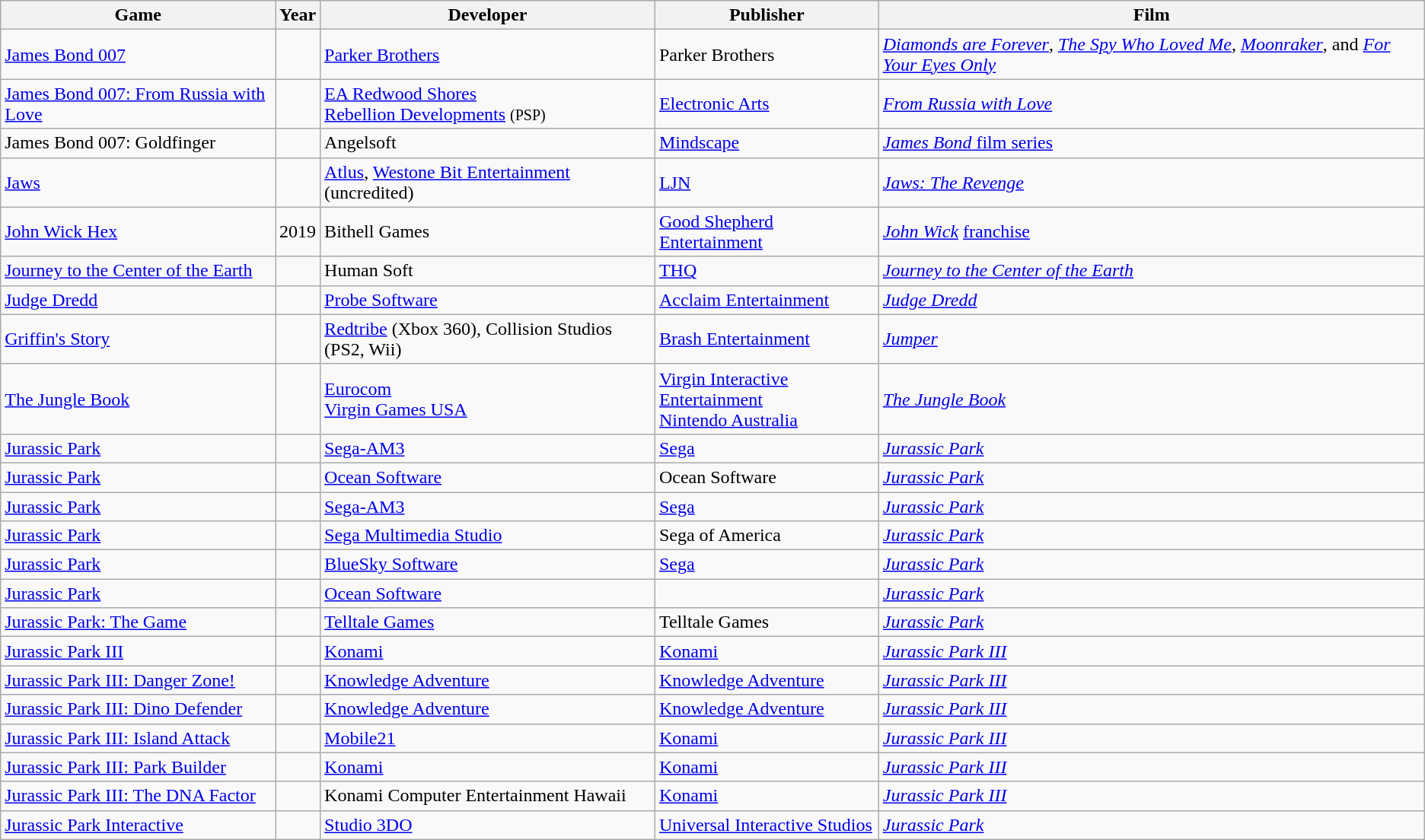<table class="wikitable sortable">
<tr>
<th>Game</th>
<th>Year</th>
<th>Developer</th>
<th>Publisher</th>
<th>Film</th>
</tr>
<tr>
<td><a href='#'>James Bond 007</a></td>
<td></td>
<td><a href='#'>Parker Brothers</a></td>
<td>Parker Brothers</td>
<td><em><a href='#'>Diamonds are Forever</a></em>, <em><a href='#'>The Spy Who Loved Me</a></em>, <em><a href='#'>Moonraker</a></em>, and <em><a href='#'>For Your Eyes Only</a></em></td>
</tr>
<tr>
<td><a href='#'>James Bond 007: From Russia with Love</a></td>
<td></td>
<td><a href='#'>EA Redwood Shores</a><br><a href='#'>Rebellion Developments</a> <small>(PSP)</small></td>
<td><a href='#'>Electronic Arts</a></td>
<td><em><a href='#'>From Russia with Love</a></em></td>
</tr>
<tr>
<td>James Bond 007: Goldfinger</td>
<td></td>
<td>Angelsoft</td>
<td><a href='#'>Mindscape</a></td>
<td><a href='#'><em>James Bond</em> film series</a></td>
</tr>
<tr>
<td><a href='#'>Jaws</a></td>
<td></td>
<td><a href='#'>Atlus</a>, <a href='#'>Westone Bit Entertainment</a> (uncredited)</td>
<td><a href='#'>LJN</a></td>
<td><em><a href='#'>Jaws: The Revenge</a></em></td>
</tr>
<tr>
<td><a href='#'>John Wick Hex</a></td>
<td>2019</td>
<td>Bithell Games</td>
<td><a href='#'>Good Shepherd Entertainment</a></td>
<td><em><a href='#'>John Wick</a></em> <a href='#'>franchise</a></td>
</tr>
<tr>
<td><a href='#'>Journey to the Center of the Earth</a></td>
<td></td>
<td>Human Soft</td>
<td><a href='#'>THQ</a></td>
<td><em><a href='#'>Journey to the Center of the Earth</a></em></td>
</tr>
<tr>
<td><a href='#'>Judge Dredd</a></td>
<td></td>
<td><a href='#'>Probe Software</a></td>
<td><a href='#'>Acclaim Entertainment</a></td>
<td><em><a href='#'>Judge Dredd</a></em></td>
</tr>
<tr>
<td><a href='#'>Griffin's Story</a></td>
<td></td>
<td><a href='#'>Redtribe</a> (Xbox 360), Collision Studios (PS2, Wii)</td>
<td><a href='#'>Brash Entertainment</a></td>
<td><em><a href='#'>Jumper</a></em></td>
</tr>
<tr>
<td><a href='#'>The Jungle Book</a></td>
<td></td>
<td><a href='#'>Eurocom</a><br><a href='#'>Virgin Games USA</a></td>
<td><a href='#'>Virgin Interactive Entertainment</a><br><a href='#'>Nintendo Australia</a></td>
<td><em><a href='#'>The Jungle Book</a></em></td>
</tr>
<tr>
<td><a href='#'>Jurassic Park</a></td>
<td></td>
<td><a href='#'>Sega-AM3</a></td>
<td><a href='#'>Sega</a></td>
<td><em><a href='#'>Jurassic Park</a></em></td>
</tr>
<tr>
<td><a href='#'>Jurassic Park</a></td>
<td></td>
<td><a href='#'>Ocean Software</a></td>
<td>Ocean Software</td>
<td><em><a href='#'>Jurassic Park</a></em></td>
</tr>
<tr>
<td><a href='#'>Jurassic Park</a></td>
<td></td>
<td><a href='#'>Sega-AM3</a></td>
<td><a href='#'>Sega</a></td>
<td><em><a href='#'>Jurassic Park</a></em></td>
</tr>
<tr>
<td><a href='#'>Jurassic Park</a></td>
<td></td>
<td><a href='#'>Sega Multimedia Studio</a></td>
<td>Sega of America</td>
<td><em><a href='#'>Jurassic Park</a></em></td>
</tr>
<tr>
<td><a href='#'>Jurassic Park</a></td>
<td></td>
<td><a href='#'>BlueSky Software</a></td>
<td><a href='#'>Sega</a></td>
<td><em><a href='#'>Jurassic Park</a></em></td>
</tr>
<tr>
<td><a href='#'>Jurassic Park</a></td>
<td></td>
<td><a href='#'>Ocean Software</a></td>
<td></td>
<td><em><a href='#'>Jurassic Park</a></em></td>
</tr>
<tr>
<td><a href='#'>Jurassic Park: The Game</a></td>
<td></td>
<td><a href='#'>Telltale Games</a></td>
<td>Telltale Games</td>
<td><em><a href='#'>Jurassic Park</a></em></td>
</tr>
<tr>
<td><a href='#'>Jurassic Park III</a></td>
<td></td>
<td><a href='#'>Konami</a></td>
<td><a href='#'>Konami</a></td>
<td><em><a href='#'>Jurassic Park III</a></em></td>
</tr>
<tr>
<td><a href='#'>Jurassic Park III: Danger Zone!</a></td>
<td></td>
<td><a href='#'>Knowledge Adventure</a></td>
<td><a href='#'>Knowledge Adventure</a></td>
<td><em><a href='#'>Jurassic Park III</a></em></td>
</tr>
<tr>
<td><a href='#'>Jurassic Park III: Dino Defender</a></td>
<td></td>
<td><a href='#'>Knowledge Adventure</a></td>
<td><a href='#'>Knowledge Adventure</a></td>
<td><em><a href='#'>Jurassic Park III</a></em></td>
</tr>
<tr>
<td><a href='#'>Jurassic Park III: Island Attack</a></td>
<td></td>
<td><a href='#'>Mobile21</a></td>
<td><a href='#'>Konami</a></td>
<td><em><a href='#'>Jurassic Park III</a></em></td>
</tr>
<tr>
<td><a href='#'>Jurassic Park III: Park Builder</a></td>
<td></td>
<td><a href='#'>Konami</a></td>
<td><a href='#'>Konami</a></td>
<td><em><a href='#'>Jurassic Park III</a></em></td>
</tr>
<tr>
<td><a href='#'>Jurassic Park III: The DNA Factor</a></td>
<td></td>
<td>Konami Computer Entertainment Hawaii</td>
<td><a href='#'>Konami</a></td>
<td><em><a href='#'>Jurassic Park III</a></em></td>
</tr>
<tr>
<td><a href='#'>Jurassic Park Interactive</a></td>
<td></td>
<td><a href='#'>Studio 3DO</a></td>
<td><a href='#'>Universal Interactive Studios</a></td>
<td><em><a href='#'>Jurassic Park</a></em></td>
</tr>
</table>
